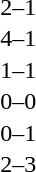<table cellspacing=1 width=70%>
<tr>
<th width=25%></th>
<th width=30%></th>
<th width=15%></th>
<th width=30%></th>
</tr>
<tr>
<td></td>
<td align=right></td>
<td align=center>2–1</td>
<td></td>
</tr>
<tr>
<td></td>
<td align=right></td>
<td align=center>4–1</td>
<td></td>
</tr>
<tr>
<td></td>
<td align=right></td>
<td align=center>1–1</td>
<td></td>
</tr>
<tr>
<td></td>
<td align=right></td>
<td align=center>0–0</td>
<td></td>
</tr>
<tr>
<td></td>
<td align=right></td>
<td align=center>0–1</td>
<td></td>
</tr>
<tr>
<td></td>
<td align=right></td>
<td align=center>2–3</td>
<td></td>
</tr>
</table>
